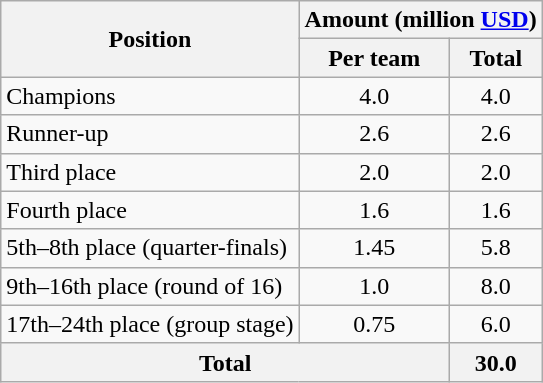<table class="wikitable" style="text-align:center">
<tr>
<th rowspan="2">Position</th>
<th colspan="2">Amount (million <a href='#'>USD</a>)</th>
</tr>
<tr>
<th>Per team</th>
<th>Total</th>
</tr>
<tr>
<td align=left>Champions</td>
<td>4.0</td>
<td>4.0</td>
</tr>
<tr>
<td align=left>Runner-up</td>
<td>2.6</td>
<td>2.6</td>
</tr>
<tr>
<td align=left>Third place</td>
<td>2.0</td>
<td>2.0</td>
</tr>
<tr>
<td align=left>Fourth place</td>
<td>1.6</td>
<td>1.6</td>
</tr>
<tr>
<td align=left>5th–8th place (quarter-finals)</td>
<td>1.45</td>
<td>5.8</td>
</tr>
<tr>
<td align=left>9th–16th place (round of 16)</td>
<td>1.0</td>
<td>8.0</td>
</tr>
<tr>
<td align=left>17th–24th place (group stage)</td>
<td>0.75</td>
<td>6.0</td>
</tr>
<tr>
<th colspan="2">Total</th>
<th>30.0</th>
</tr>
</table>
